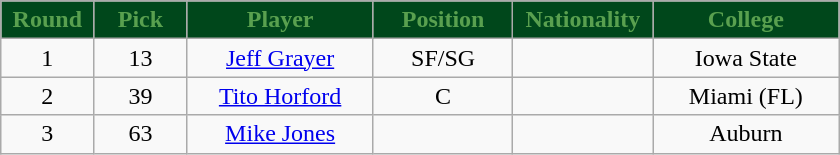<table class="wikitable sortable sortable">
<tr>
<th style="background:#00471B; color:#59A04F" width="10%">Round</th>
<th style="background:#00471B; color:#59A04F" width="10%">Pick</th>
<th style="background:#00471B; color:#59A04F" width="20%">Player</th>
<th style="background:#00471B; color:#59A04F" width="15%">Position</th>
<th style="background:#00471B; color:#59A04F" width="15%">Nationality</th>
<th style="background:#00471B; color:#59A04F" width="20%">College</th>
</tr>
<tr style="text-align: center">
<td>1</td>
<td>13</td>
<td><a href='#'>Jeff Grayer</a></td>
<td>SF/SG</td>
<td></td>
<td>Iowa State</td>
</tr>
<tr style="text-align: center">
<td>2</td>
<td>39</td>
<td><a href='#'>Tito Horford</a></td>
<td>C</td>
<td></td>
<td>Miami (FL)</td>
</tr>
<tr style="text-align: center">
<td>3</td>
<td>63</td>
<td><a href='#'>Mike Jones</a></td>
<td></td>
<td></td>
<td>Auburn</td>
</tr>
</table>
